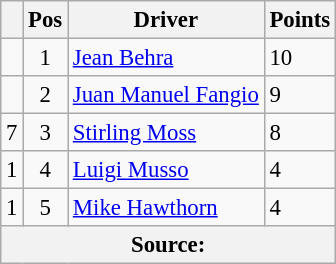<table class="wikitable" style="font-size: 95%;">
<tr>
<th></th>
<th>Pos</th>
<th>Driver</th>
<th>Points</th>
</tr>
<tr>
<td align="left"></td>
<td align="center">1</td>
<td> <a href='#'>Jean Behra</a></td>
<td align="left">10</td>
</tr>
<tr>
<td align="left"></td>
<td align="center">2</td>
<td> <a href='#'>Juan Manuel Fangio</a></td>
<td align="left">9</td>
</tr>
<tr>
<td align="left"> 7</td>
<td align="center">3</td>
<td> <a href='#'>Stirling Moss</a></td>
<td align="left">8</td>
</tr>
<tr>
<td align="left"> 1</td>
<td align="center">4</td>
<td> <a href='#'>Luigi Musso</a></td>
<td align="left">4</td>
</tr>
<tr>
<td align="left"> 1</td>
<td align="center">5</td>
<td> <a href='#'>Mike Hawthorn</a></td>
<td align="left">4</td>
</tr>
<tr>
<th colspan=4>Source: </th>
</tr>
</table>
